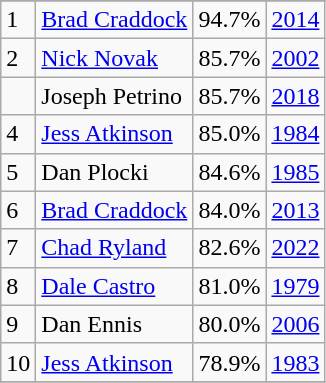<table class="wikitable">
<tr>
</tr>
<tr>
<td>1</td>
<td><a href='#'>Brad Craddock</a></td>
<td><abbr>94.7%</abbr></td>
<td><a href='#'>2014</a></td>
</tr>
<tr>
<td>2</td>
<td><a href='#'>Nick Novak</a></td>
<td><abbr>85.7%</abbr></td>
<td><a href='#'>2002</a></td>
</tr>
<tr>
<td></td>
<td>Joseph Petrino</td>
<td><abbr>85.7%</abbr></td>
<td><a href='#'>2018</a></td>
</tr>
<tr>
<td>4</td>
<td><a href='#'>Jess Atkinson</a></td>
<td><abbr>85.0%</abbr></td>
<td><a href='#'>1984</a></td>
</tr>
<tr>
<td>5</td>
<td>Dan Plocki</td>
<td><abbr>84.6%</abbr></td>
<td><a href='#'>1985</a></td>
</tr>
<tr>
<td>6</td>
<td><a href='#'>Brad Craddock</a></td>
<td><abbr>84.0%</abbr></td>
<td><a href='#'>2013</a></td>
</tr>
<tr>
<td>7</td>
<td><a href='#'>Chad Ryland</a></td>
<td><abbr>82.6%</abbr></td>
<td><a href='#'>2022</a></td>
</tr>
<tr>
<td>8</td>
<td><a href='#'>Dale Castro</a></td>
<td><abbr>81.0%</abbr></td>
<td><a href='#'>1979</a></td>
</tr>
<tr>
<td>9</td>
<td>Dan Ennis</td>
<td><abbr>80.0%</abbr></td>
<td><a href='#'>2006</a></td>
</tr>
<tr>
<td>10</td>
<td><a href='#'>Jess Atkinson</a></td>
<td><abbr>78.9%</abbr></td>
<td><a href='#'>1983</a></td>
</tr>
<tr>
</tr>
</table>
